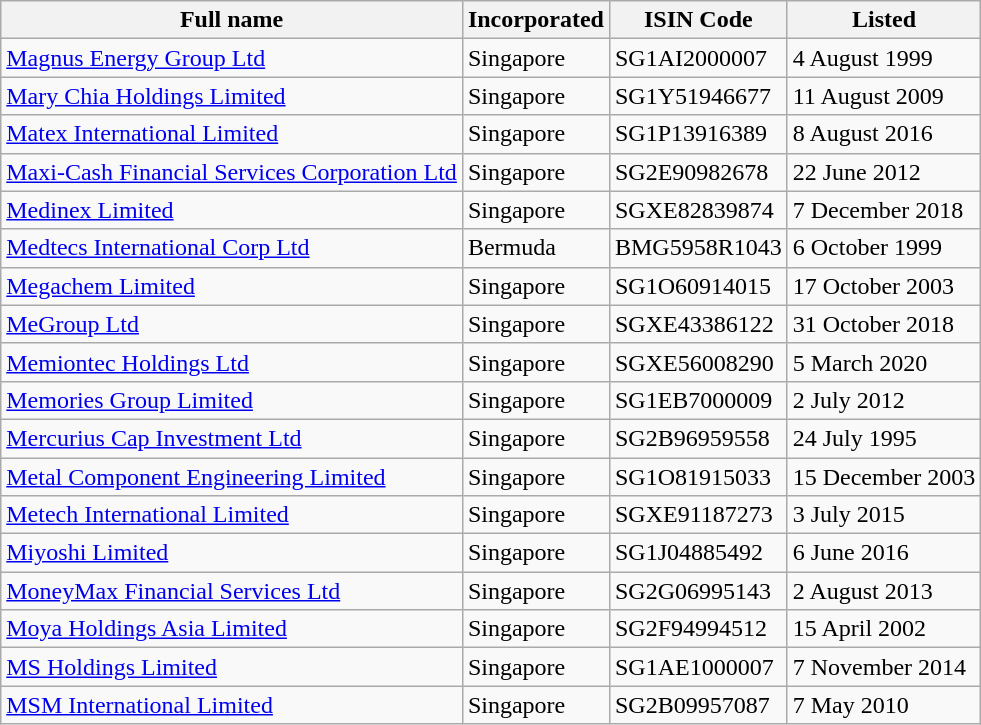<table class="wikitable">
<tr>
<th>Full name</th>
<th>Incorporated</th>
<th>ISIN Code</th>
<th>Listed</th>
</tr>
<tr>
<td><a href='#'>Magnus Energy Group Ltd</a></td>
<td>Singapore</td>
<td>SG1AI2000007</td>
<td>4 August 1999</td>
</tr>
<tr>
<td><a href='#'>Mary Chia Holdings Limited</a></td>
<td>Singapore</td>
<td>SG1Y51946677</td>
<td>11 August 2009</td>
</tr>
<tr>
<td><a href='#'>Matex International Limited</a></td>
<td>Singapore</td>
<td>SG1P13916389</td>
<td>8 August 2016</td>
</tr>
<tr>
<td><a href='#'>Maxi-Cash Financial Services Corporation Ltd</a></td>
<td>Singapore</td>
<td>SG2E90982678</td>
<td>22 June 2012</td>
</tr>
<tr>
<td><a href='#'>Medinex Limited</a></td>
<td>Singapore</td>
<td>SGXE82839874</td>
<td>7 December 2018</td>
</tr>
<tr>
<td><a href='#'>Medtecs International Corp Ltd</a></td>
<td>Bermuda</td>
<td>BMG5958R1043</td>
<td>6 October 1999</td>
</tr>
<tr>
<td><a href='#'>Megachem Limited</a></td>
<td>Singapore</td>
<td>SG1O60914015</td>
<td>17 October 2003</td>
</tr>
<tr>
<td><a href='#'>MeGroup Ltd</a></td>
<td>Singapore</td>
<td>SGXE43386122</td>
<td>31 October 2018</td>
</tr>
<tr>
<td><a href='#'>Memiontec Holdings Ltd</a></td>
<td>Singapore</td>
<td>SGXE56008290</td>
<td>5 March 2020</td>
</tr>
<tr>
<td><a href='#'>Memories Group Limited</a></td>
<td>Singapore</td>
<td>SG1EB7000009</td>
<td>2 July 2012</td>
</tr>
<tr>
<td><a href='#'>Mercurius Cap Investment Ltd</a></td>
<td>Singapore</td>
<td>SG2B96959558</td>
<td>24 July 1995</td>
</tr>
<tr>
<td><a href='#'>Metal Component Engineering Limited</a></td>
<td>Singapore</td>
<td>SG1O81915033</td>
<td>15 December 2003</td>
</tr>
<tr>
<td><a href='#'>Metech International Limited</a></td>
<td>Singapore</td>
<td>SGXE91187273</td>
<td>3 July 2015</td>
</tr>
<tr>
<td><a href='#'>Miyoshi Limited</a></td>
<td>Singapore</td>
<td>SG1J04885492</td>
<td>6 June 2016</td>
</tr>
<tr>
<td><a href='#'>MoneyMax Financial Services Ltd</a></td>
<td>Singapore</td>
<td>SG2G06995143</td>
<td>2 August 2013</td>
</tr>
<tr>
<td><a href='#'>Moya Holdings Asia Limited</a></td>
<td>Singapore</td>
<td>SG2F94994512</td>
<td>15 April 2002</td>
</tr>
<tr>
<td><a href='#'>MS Holdings Limited</a></td>
<td>Singapore</td>
<td>SG1AE1000007</td>
<td>7 November 2014</td>
</tr>
<tr>
<td><a href='#'>MSM International Limited</a></td>
<td>Singapore</td>
<td>SG2B09957087</td>
<td>7 May 2010</td>
</tr>
</table>
